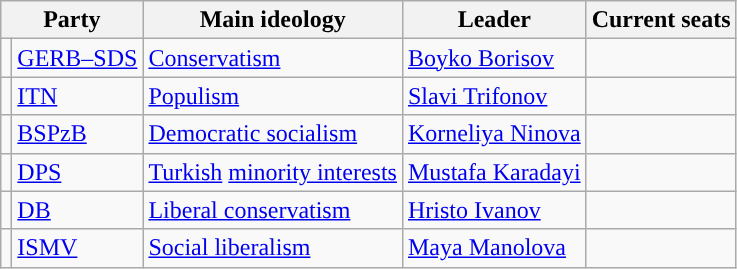<table class=wikitable style="text-align:left">
<tr>
<th colspan="2">Party</th>
<th>Main ideology</th>
<th>Leader</th>
<th>Current seats</th>
</tr>
<tr>
<td style="color:inherit;background:"></td>
<td><a href='#'>GERB–SDS</a></td>
<td><a href='#'>Conservatism</a></td>
<td><a href='#'>Boyko Borisov</a></td>
<td></td>
</tr>
<tr>
<td style="color:inherit;background:"></td>
<td><a href='#'>ITN</a></td>
<td><a href='#'>Populism</a></td>
<td><a href='#'>Slavi Trifonov</a></td>
<td></td>
</tr>
<tr>
<td style="color:inherit;background:"></td>
<td><a href='#'>BSPzB</a></td>
<td><a href='#'>Democratic socialism</a></td>
<td><a href='#'>Korneliya Ninova</a></td>
<td></td>
</tr>
<tr>
<td style="color:inherit;background:"></td>
<td><a href='#'>DPS</a></td>
<td><a href='#'>Turkish</a> <a href='#'>minority interests</a></td>
<td><a href='#'>Mustafa Karadayi</a></td>
<td></td>
</tr>
<tr>
<td style="color:inherit;background:"></td>
<td><a href='#'>DB</a></td>
<td><a href='#'>Liberal conservatism</a></td>
<td><a href='#'>Hristo Ivanov</a></td>
<td></td>
</tr>
<tr>
<td style="color:inherit;background:"></td>
<td><a href='#'>ISMV</a></td>
<td><a href='#'>Social liberalism</a></td>
<td><a href='#'>Maya Manolova</a></td>
<td></td>
</tr>
</table>
